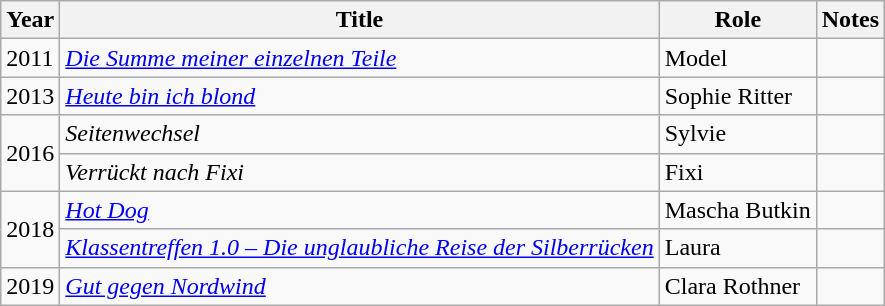<table class="wikitable sortable">
<tr>
<th>Year</th>
<th>Title</th>
<th>Role</th>
<th class="unsortable">Notes</th>
</tr>
<tr>
<td>2011</td>
<td><em><a href='#'>Die Summe meiner einzelnen Teile</a></em></td>
<td>Model</td>
<td></td>
</tr>
<tr>
<td>2013</td>
<td><em><a href='#'>Heute bin ich blond</a></em></td>
<td>Sophie Ritter</td>
<td></td>
</tr>
<tr>
<td rowspan="2">2016</td>
<td><em>Seitenwechsel</em></td>
<td>Sylvie</td>
<td></td>
</tr>
<tr>
<td><em>Verrückt nach Fixi</em></td>
<td>Fixi</td>
<td></td>
</tr>
<tr>
<td rowspan="2">2018</td>
<td><em><a href='#'>Hot Dog</a></em></td>
<td>Mascha Butkin</td>
<td></td>
</tr>
<tr>
<td><em><a href='#'>Klassentreffen 1.0 – Die unglaubliche Reise der Silberrücken</a></em></td>
<td>Laura</td>
<td></td>
</tr>
<tr>
<td>2019</td>
<td><em><a href='#'>Gut gegen Nordwind</a></em></td>
<td>Clara Rothner</td>
<td></td>
</tr>
</table>
